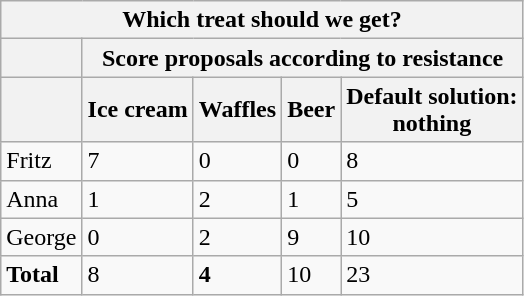<table class="wikitable">
<tr>
<th colspan="5">Which treat should we get?</th>
</tr>
<tr>
<th></th>
<th colspan="4">Score proposals according to resistance</th>
</tr>
<tr>
<th></th>
<th>Ice cream</th>
<th>Waffles</th>
<th>Beer</th>
<th>Default solution:<br>nothing</th>
</tr>
<tr>
<td>Fritz</td>
<td>7</td>
<td>0</td>
<td>0</td>
<td>8</td>
</tr>
<tr>
<td>Anna</td>
<td>1</td>
<td>2</td>
<td>1</td>
<td>5</td>
</tr>
<tr>
<td>George</td>
<td>0</td>
<td>2</td>
<td>9</td>
<td>10</td>
</tr>
<tr>
<td><strong>Total</strong></td>
<td>8</td>
<td><strong>4</strong></td>
<td>10</td>
<td>23</td>
</tr>
</table>
